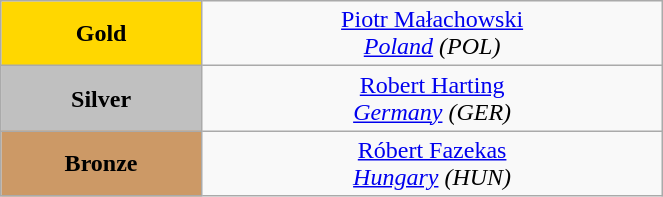<table class="wikitable" style=" text-align:center; " width="35%">
<tr>
<td bgcolor="gold"><strong>Gold</strong></td>
<td> <a href='#'>Piotr Małachowski</a><br><em><a href='#'>Poland</a> (POL)</em></td>
</tr>
<tr>
<td bgcolor="silver"><strong>Silver</strong></td>
<td> <a href='#'>Robert Harting</a><br><em><a href='#'>Germany</a> (GER)</em></td>
</tr>
<tr>
<td bgcolor="CC9966"><strong>Bronze</strong></td>
<td> <a href='#'>Róbert Fazekas</a><br><em><a href='#'>Hungary</a> (HUN)</em></td>
</tr>
</table>
